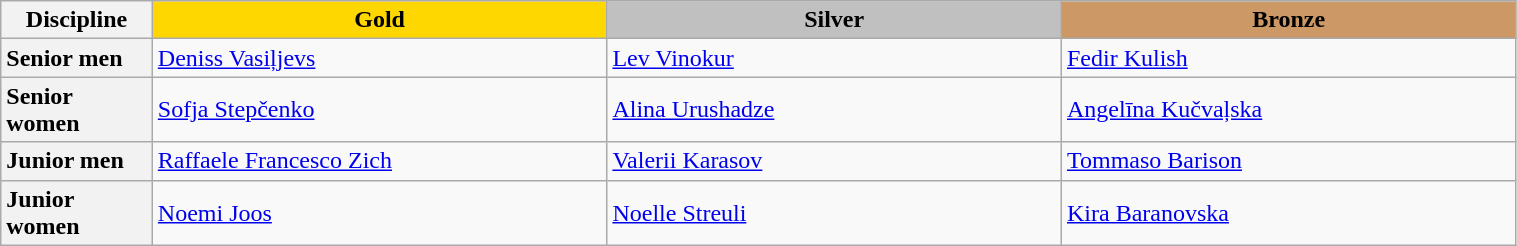<table class="wikitable unsortable" style="text-align:left; width:80%">
<tr>
<th scope="col">Discipline</th>
<td scope="col" style="text-align:center; width:30%; background:gold"><strong>Gold</strong></td>
<td scope="col" style="text-align:center; width:30%; background:silver"><strong>Silver</strong></td>
<td scope="col" style="text-align:center; width:30%; background:#c96"><strong>Bronze</strong></td>
</tr>
<tr>
<th scope="row" style="text-align:left">Senior men</th>
<td> <a href='#'>Deniss Vasiļjevs</a></td>
<td> <a href='#'>Lev Vinokur</a></td>
<td> <a href='#'>Fedir Kulish</a></td>
</tr>
<tr>
<th scope="row" style="text-align:left">Senior women</th>
<td> <a href='#'>Sofja Stepčenko</a></td>
<td> <a href='#'>Alina Urushadze</a></td>
<td> <a href='#'>Angelīna Kučvaļska</a></td>
</tr>
<tr>
<th scope="row" style="text-align:left">Junior men</th>
<td> <a href='#'>Raffaele Francesco Zich</a></td>
<td> <a href='#'>Valerii Karasov</a></td>
<td> <a href='#'>Tommaso Barison</a></td>
</tr>
<tr>
<th scope="row" style="text-align:left">Junior women</th>
<td> <a href='#'>Noemi Joos</a></td>
<td> <a href='#'>Noelle Streuli</a></td>
<td> <a href='#'>Kira Baranovska</a></td>
</tr>
</table>
